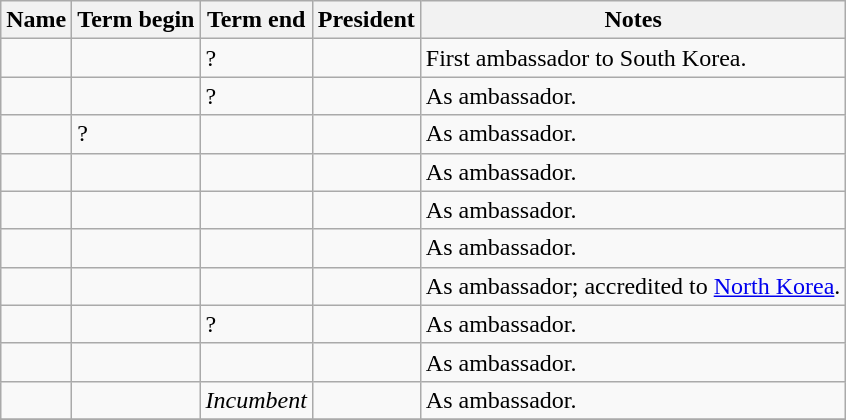<table class="wikitable sortable"  text-align:center;">
<tr>
<th>Name</th>
<th>Term begin</th>
<th>Term end</th>
<th>President</th>
<th class="unsortable">Notes</th>
</tr>
<tr>
<td></td>
<td></td>
<td>?</td>
<td></td>
<td>First ambassador to South Korea.</td>
</tr>
<tr>
<td></td>
<td></td>
<td>?</td>
<td></td>
<td>As ambassador.</td>
</tr>
<tr>
<td></td>
<td>?</td>
<td></td>
<td></td>
<td>As ambassador.</td>
</tr>
<tr>
<td></td>
<td></td>
<td></td>
<td></td>
<td>As ambassador.</td>
</tr>
<tr>
<td></td>
<td></td>
<td></td>
<td></td>
<td>As ambassador.</td>
</tr>
<tr>
<td></td>
<td></td>
<td></td>
<td></td>
<td>As ambassador.</td>
</tr>
<tr>
<td></td>
<td></td>
<td></td>
<td></td>
<td>As ambassador; accredited to <a href='#'>North Korea</a>.</td>
</tr>
<tr>
<td></td>
<td></td>
<td>?</td>
<td></td>
<td>As ambassador.</td>
</tr>
<tr>
<td></td>
<td></td>
<td></td>
<td></td>
<td>As ambassador.</td>
</tr>
<tr>
<td></td>
<td></td>
<td><em>Incumbent</em></td>
<td></td>
<td>As ambassador.</td>
</tr>
<tr>
</tr>
</table>
